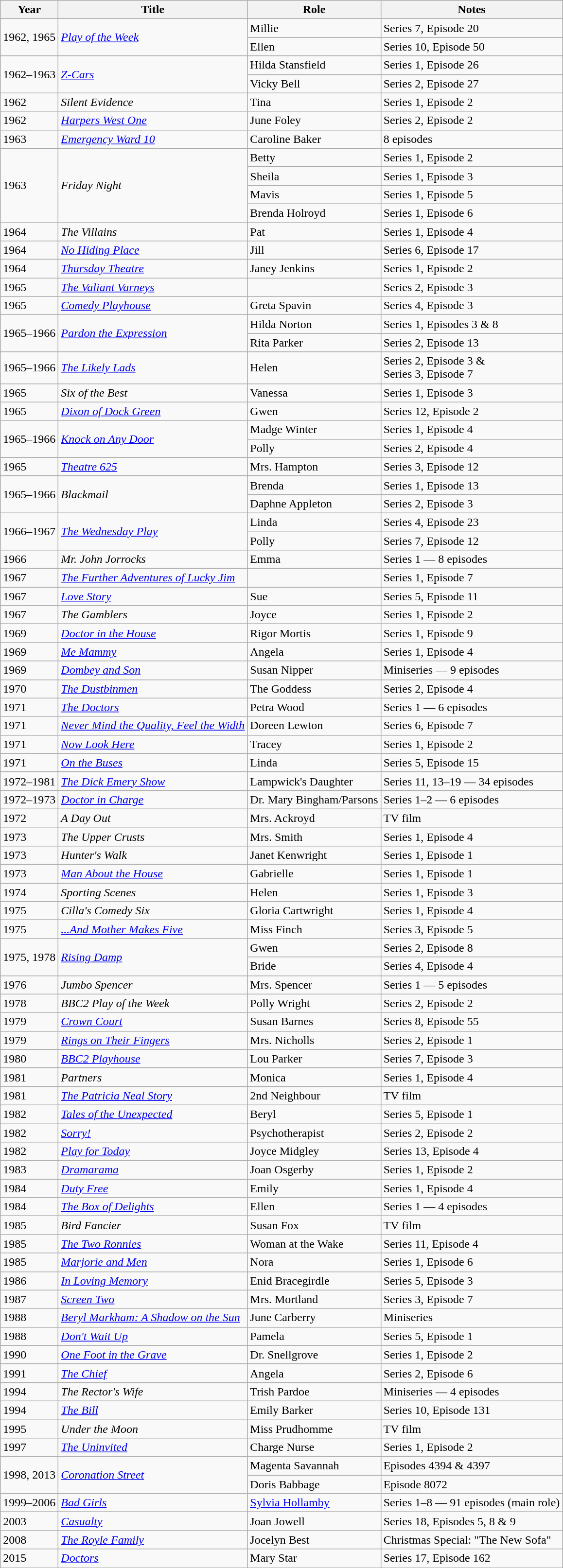<table class="wikitable">
<tr>
<th>Year</th>
<th>Title</th>
<th>Role</th>
<th>Notes</th>
</tr>
<tr>
<td rowspan="2">1962, 1965</td>
<td rowspan="2"><em><a href='#'>Play of the Week</a></em></td>
<td>Millie</td>
<td>Series 7, Episode 20</td>
</tr>
<tr>
<td>Ellen</td>
<td>Series 10, Episode 50</td>
</tr>
<tr>
<td rowspan="2">1962–1963</td>
<td rowspan="2"><em><a href='#'>Z-Cars</a></em></td>
<td>Hilda Stansfield</td>
<td>Series 1, Episode 26</td>
</tr>
<tr>
<td>Vicky Bell</td>
<td>Series 2, Episode 27</td>
</tr>
<tr>
<td>1962</td>
<td><em>Silent Evidence</em></td>
<td>Tina</td>
<td>Series 1, Episode 2</td>
</tr>
<tr>
<td>1962</td>
<td><em><a href='#'>Harpers West One</a></em></td>
<td>June Foley</td>
<td>Series 2, Episode 2</td>
</tr>
<tr>
<td>1963</td>
<td><em><a href='#'>Emergency Ward 10</a></em></td>
<td>Caroline Baker</td>
<td>8 episodes</td>
</tr>
<tr>
<td rowspan="4">1963</td>
<td rowspan="4"><em>Friday Night</em></td>
<td>Betty</td>
<td>Series 1, Episode 2</td>
</tr>
<tr>
<td>Sheila</td>
<td>Series 1, Episode 3</td>
</tr>
<tr>
<td>Mavis</td>
<td>Series 1, Episode 5</td>
</tr>
<tr>
<td>Brenda Holroyd</td>
<td>Series 1, Episode 6</td>
</tr>
<tr>
<td>1964</td>
<td><em>The Villains</em></td>
<td>Pat</td>
<td>Series 1, Episode 4</td>
</tr>
<tr>
<td>1964</td>
<td><em><a href='#'>No Hiding Place</a></em></td>
<td>Jill</td>
<td>Series 6, Episode 17</td>
</tr>
<tr>
<td>1964</td>
<td><em><a href='#'>Thursday Theatre</a></em></td>
<td>Janey Jenkins</td>
<td>Series 1, Episode 2</td>
</tr>
<tr>
<td>1965</td>
<td><em><a href='#'>The Valiant Varneys</a></em></td>
<td></td>
<td>Series 2, Episode 3</td>
</tr>
<tr>
<td>1965</td>
<td><em><a href='#'>Comedy Playhouse</a></em></td>
<td>Greta Spavin</td>
<td>Series 4, Episode 3</td>
</tr>
<tr>
<td rowspan="2">1965–1966</td>
<td rowspan="2"><em><a href='#'>Pardon the Expression</a></em></td>
<td>Hilda Norton</td>
<td>Series 1, Episodes 3 & 8</td>
</tr>
<tr>
<td>Rita Parker</td>
<td>Series 2, Episode 13</td>
</tr>
<tr>
<td>1965–1966</td>
<td><em><a href='#'>The Likely Lads</a></em></td>
<td>Helen</td>
<td>Series 2, Episode 3 &<br>Series 3, Episode 7</td>
</tr>
<tr>
<td>1965</td>
<td><em>Six of the Best</em></td>
<td>Vanessa</td>
<td>Series 1, Episode 3</td>
</tr>
<tr>
<td>1965</td>
<td><em><a href='#'>Dixon of Dock Green</a></em></td>
<td>Gwen</td>
<td>Series 12, Episode 2</td>
</tr>
<tr>
<td rowspan="2">1965–1966</td>
<td rowspan="2"><em><a href='#'>Knock on Any Door</a></em></td>
<td>Madge Winter</td>
<td>Series 1, Episode 4</td>
</tr>
<tr>
<td>Polly</td>
<td>Series 2, Episode 4</td>
</tr>
<tr>
<td>1965</td>
<td><em><a href='#'>Theatre 625</a></em></td>
<td>Mrs. Hampton</td>
<td>Series 3, Episode 12</td>
</tr>
<tr>
<td rowspan="2">1965–1966</td>
<td rowspan="2"><em>Blackmail</em></td>
<td>Brenda</td>
<td>Series 1, Episode 13</td>
</tr>
<tr>
<td>Daphne Appleton</td>
<td>Series 2, Episode 3</td>
</tr>
<tr>
<td rowspan="2">1966–1967</td>
<td rowspan="2"><em><a href='#'>The Wednesday Play</a></em></td>
<td>Linda</td>
<td>Series 4, Episode 23</td>
</tr>
<tr>
<td>Polly</td>
<td>Series 7, Episode 12</td>
</tr>
<tr>
<td>1966</td>
<td><em>Mr. John Jorrocks</em></td>
<td>Emma</td>
<td>Series 1 — 8 episodes</td>
</tr>
<tr>
<td>1967</td>
<td><em><a href='#'>The Further Adventures of Lucky Jim</a></em></td>
<td></td>
<td>Series 1, Episode 7</td>
</tr>
<tr>
<td>1967</td>
<td><em><a href='#'>Love Story</a></em></td>
<td>Sue</td>
<td>Series 5, Episode 11</td>
</tr>
<tr>
<td>1967</td>
<td><em>The Gamblers</em></td>
<td>Joyce</td>
<td>Series 1, Episode 2</td>
</tr>
<tr>
<td>1969</td>
<td><em><a href='#'>Doctor in the House</a></em></td>
<td>Rigor Mortis</td>
<td>Series 1, Episode 9</td>
</tr>
<tr>
<td>1969</td>
<td><em><a href='#'>Me Mammy</a></em></td>
<td>Angela</td>
<td>Series 1, Episode 4</td>
</tr>
<tr>
<td>1969</td>
<td><em><a href='#'>Dombey and Son</a></em></td>
<td>Susan Nipper</td>
<td>Miniseries — 9 episodes</td>
</tr>
<tr>
<td>1970</td>
<td><em><a href='#'>The Dustbinmen</a></em></td>
<td>The Goddess</td>
<td>Series 2, Episode 4</td>
</tr>
<tr>
<td>1971</td>
<td><em><a href='#'>The Doctors</a></em></td>
<td>Petra Wood</td>
<td>Series 1 — 6 episodes</td>
</tr>
<tr>
<td>1971</td>
<td><em><a href='#'>Never Mind the Quality, Feel the Width</a></em></td>
<td>Doreen Lewton</td>
<td>Series 6, Episode 7</td>
</tr>
<tr>
<td>1971</td>
<td><em><a href='#'>Now Look Here</a></em></td>
<td>Tracey</td>
<td>Series 1, Episode 2</td>
</tr>
<tr>
<td>1971</td>
<td><em><a href='#'>On the Buses</a></em></td>
<td>Linda</td>
<td>Series 5, Episode 15</td>
</tr>
<tr>
<td>1972–1981</td>
<td><em><a href='#'>The Dick Emery Show</a></em></td>
<td>Lampwick's Daughter</td>
<td>Series 11, 13–19 — 34 episodes</td>
</tr>
<tr>
<td>1972–1973</td>
<td><em><a href='#'>Doctor in Charge</a></em></td>
<td>Dr. Mary Bingham/Parsons</td>
<td>Series 1–2 — 6 episodes</td>
</tr>
<tr>
<td>1972</td>
<td><em>A Day Out</em></td>
<td>Mrs. Ackroyd</td>
<td>TV film</td>
</tr>
<tr>
<td>1973</td>
<td><em>The Upper Crusts</em></td>
<td>Mrs. Smith</td>
<td>Series 1, Episode 4</td>
</tr>
<tr>
<td>1973</td>
<td><em>Hunter's Walk</em></td>
<td>Janet Kenwright</td>
<td>Series 1, Episode 1</td>
</tr>
<tr>
<td>1973</td>
<td><em><a href='#'>Man About the House</a></em></td>
<td>Gabrielle</td>
<td>Series 1, Episode 1</td>
</tr>
<tr>
<td>1974</td>
<td><em>Sporting Scenes</em></td>
<td>Helen</td>
<td>Series 1, Episode 3</td>
</tr>
<tr>
<td>1975</td>
<td><em>Cilla's Comedy Six</em></td>
<td>Gloria Cartwright</td>
<td>Series 1, Episode 4</td>
</tr>
<tr>
<td>1975</td>
<td><em><a href='#'>...And Mother Makes Five</a></em></td>
<td>Miss Finch</td>
<td>Series 3, Episode 5</td>
</tr>
<tr>
<td rowspan="2">1975, 1978</td>
<td rowspan="2"><em><a href='#'>Rising Damp</a></em></td>
<td>Gwen</td>
<td>Series 2, Episode 8</td>
</tr>
<tr>
<td>Bride</td>
<td>Series 4, Episode 4</td>
</tr>
<tr>
<td>1976</td>
<td><em>Jumbo Spencer</em></td>
<td>Mrs. Spencer</td>
<td>Series 1 — 5 episodes</td>
</tr>
<tr>
<td>1978</td>
<td><em>BBC2 Play of the Week</em></td>
<td>Polly Wright</td>
<td>Series 2, Episode 2</td>
</tr>
<tr>
<td>1979</td>
<td><em><a href='#'>Crown Court</a></em></td>
<td>Susan Barnes</td>
<td>Series 8, Episode 55</td>
</tr>
<tr>
<td>1979</td>
<td><em><a href='#'>Rings on Their Fingers</a></em></td>
<td>Mrs. Nicholls</td>
<td>Series 2, Episode 1</td>
</tr>
<tr>
<td>1980</td>
<td><em><a href='#'>BBC2 Playhouse</a></em></td>
<td>Lou Parker</td>
<td>Series 7, Episode 3</td>
</tr>
<tr>
<td>1981</td>
<td><em>Partners</em></td>
<td>Monica</td>
<td>Series 1, Episode 4</td>
</tr>
<tr>
<td>1981</td>
<td><em><a href='#'>The Patricia Neal Story</a></em></td>
<td>2nd Neighbour</td>
<td>TV film</td>
</tr>
<tr>
<td>1982</td>
<td><em><a href='#'>Tales of the Unexpected</a></em></td>
<td>Beryl</td>
<td>Series 5, Episode 1</td>
</tr>
<tr>
<td>1982</td>
<td><em><a href='#'>Sorry!</a></em></td>
<td>Psychotherapist</td>
<td>Series 2, Episode 2</td>
</tr>
<tr>
<td>1982</td>
<td><em><a href='#'>Play for Today</a></em></td>
<td>Joyce Midgley</td>
<td>Series 13, Episode 4</td>
</tr>
<tr>
<td>1983</td>
<td><em><a href='#'>Dramarama</a></em></td>
<td>Joan Osgerby</td>
<td>Series 1, Episode 2</td>
</tr>
<tr>
<td>1984</td>
<td><em><a href='#'>Duty Free</a></em></td>
<td>Emily</td>
<td>Series 1, Episode 4</td>
</tr>
<tr>
<td>1984</td>
<td><em><a href='#'>The Box of Delights</a></em></td>
<td>Ellen</td>
<td>Series 1 — 4 episodes</td>
</tr>
<tr>
<td>1985</td>
<td><em>Bird Fancier</em></td>
<td>Susan Fox</td>
<td>TV film</td>
</tr>
<tr>
<td>1985</td>
<td><em><a href='#'>The Two Ronnies</a></em></td>
<td>Woman at the Wake</td>
<td>Series 11, Episode 4</td>
</tr>
<tr>
<td>1985</td>
<td><em><a href='#'>Marjorie and Men</a></em></td>
<td>Nora</td>
<td>Series 1, Episode 6</td>
</tr>
<tr>
<td>1986</td>
<td><em><a href='#'>In Loving Memory</a></em></td>
<td>Enid Bracegirdle</td>
<td>Series 5, Episode 3</td>
</tr>
<tr>
<td>1987</td>
<td><em><a href='#'>Screen Two</a></em></td>
<td>Mrs. Mortland</td>
<td>Series 3, Episode 7</td>
</tr>
<tr>
<td>1988</td>
<td><em><a href='#'>Beryl Markham: A Shadow on the Sun</a></em></td>
<td>June Carberry</td>
<td>Miniseries</td>
</tr>
<tr>
<td>1988</td>
<td><em><a href='#'>Don't Wait Up</a></em></td>
<td>Pamela</td>
<td>Series 5, Episode 1</td>
</tr>
<tr>
<td>1990</td>
<td><em><a href='#'>One Foot in the Grave</a></em></td>
<td>Dr. Snellgrove</td>
<td>Series 1, Episode 2</td>
</tr>
<tr>
<td>1991</td>
<td><em><a href='#'>The Chief</a></em></td>
<td>Angela</td>
<td>Series 2, Episode 6</td>
</tr>
<tr>
<td>1994</td>
<td><em>The Rector's Wife</em></td>
<td>Trish Pardoe</td>
<td>Miniseries — 4 episodes</td>
</tr>
<tr>
<td>1994</td>
<td><em><a href='#'>The Bill</a></em></td>
<td>Emily Barker</td>
<td>Series 10, Episode 131</td>
</tr>
<tr>
<td>1995</td>
<td><em>Under the Moon</em></td>
<td>Miss Prudhomme</td>
<td>TV film</td>
</tr>
<tr>
<td>1997</td>
<td><em><a href='#'>The Uninvited</a></em></td>
<td>Charge Nurse</td>
<td>Series 1, Episode 2</td>
</tr>
<tr>
<td rowspan="2">1998, 2013</td>
<td rowspan="2"><em><a href='#'>Coronation Street</a></em></td>
<td>Magenta Savannah</td>
<td>Episodes 4394 & 4397</td>
</tr>
<tr>
<td>Doris Babbage</td>
<td>Episode 8072</td>
</tr>
<tr>
<td>1999–2006</td>
<td><em><a href='#'>Bad Girls</a></em></td>
<td><a href='#'>Sylvia Hollamby</a></td>
<td>Series 1–8 — 91 episodes (main role)</td>
</tr>
<tr>
<td>2003</td>
<td><em><a href='#'>Casualty</a></em></td>
<td>Joan Jowell</td>
<td>Series 18, Episodes 5, 8 & 9</td>
</tr>
<tr>
<td>2008</td>
<td><em><a href='#'>The Royle Family</a></em></td>
<td>Jocelyn Best</td>
<td>Christmas Special: "The New Sofa"</td>
</tr>
<tr>
<td>2015</td>
<td><em><a href='#'>Doctors</a></em></td>
<td>Mary Star</td>
<td>Series 17, Episode 162</td>
</tr>
</table>
